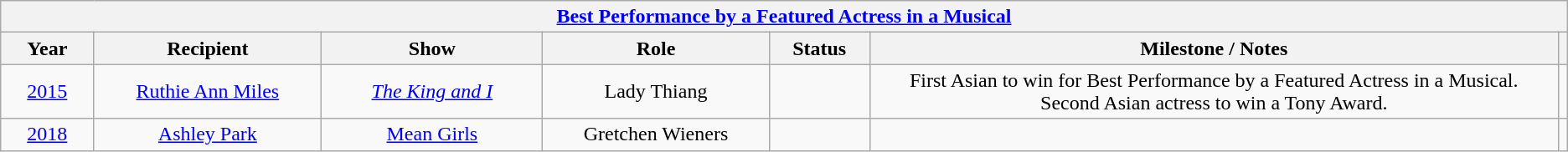<table class="wikitable sortable" style="text-align: center">
<tr>
<th colspan="7" style="text-align:center;"><strong><a href='#'>Best Performance by a Featured Actress in a Musical</a></strong></th>
</tr>
<tr style="background:#ebft5ff;">
<th style="width:075px;">Year</th>
<th style="width:200px;">Recipient</th>
<th style="width:200px;">Show</th>
<th style="width:200px;">Role</th>
<th style="width:080px;">Status</th>
<th style="width:650px;">Milestone / Notes</th>
<th></th>
</tr>
<tr>
<td><a href='#'>2015</a></td>
<td><a href='#'>Ruthie Ann Miles</a></td>
<td><em><a href='#'>The King and I</a></em></td>
<td>Lady Thiang</td>
<td></td>
<td>First Asian to win for Best Performance by a Featured Actress in a Musical.<br>Second Asian actress to win a Tony Award.</td>
<td></td>
</tr>
<tr>
<td><a href='#'>2018</a></td>
<td><a href='#'>Ashley Park</a></td>
<td><a href='#'>Mean Girls</a></td>
<td>Gretchen Wieners</td>
<td></td>
<td></td>
<td></td>
</tr>
</table>
